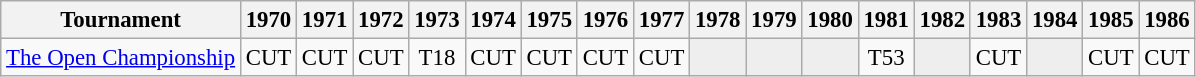<table class="wikitable" style="font-size:95%;text-align:center;">
<tr>
<th>Tournament</th>
<th>1970</th>
<th>1971</th>
<th>1972</th>
<th>1973</th>
<th>1974</th>
<th>1975</th>
<th>1976</th>
<th>1977</th>
<th>1978</th>
<th>1979</th>
<th>1980</th>
<th>1981</th>
<th>1982</th>
<th>1983</th>
<th>1984</th>
<th>1985</th>
<th>1986</th>
</tr>
<tr>
<td align=left><a href='#'>The Open Championship</a></td>
<td>CUT</td>
<td>CUT</td>
<td>CUT</td>
<td>T18</td>
<td>CUT</td>
<td>CUT</td>
<td>CUT</td>
<td>CUT</td>
<td style="background:#eeeeee;"></td>
<td style="background:#eeeeee;"></td>
<td style="background:#eeeeee;"></td>
<td>T53</td>
<td style="background:#eeeeee;"></td>
<td>CUT</td>
<td style="background:#eeeeee;"></td>
<td>CUT</td>
<td>CUT</td>
</tr>
</table>
